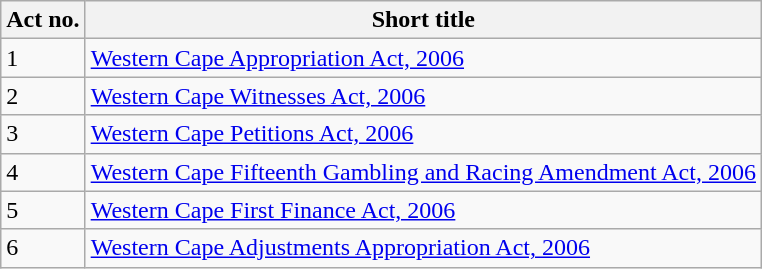<table class="wikitable">
<tr>
<th>Act no.</th>
<th>Short title</th>
</tr>
<tr>
<td>1</td>
<td><a href='#'>Western Cape Appropriation Act, 2006</a></td>
</tr>
<tr>
<td>2</td>
<td><a href='#'>Western Cape Witnesses Act, 2006</a></td>
</tr>
<tr>
<td>3</td>
<td><a href='#'>Western Cape Petitions Act, 2006</a></td>
</tr>
<tr>
<td>4</td>
<td><a href='#'>Western Cape Fifteenth Gambling and Racing Amendment Act, 2006</a></td>
</tr>
<tr>
<td>5</td>
<td><a href='#'>Western Cape First Finance Act, 2006</a></td>
</tr>
<tr>
<td>6</td>
<td><a href='#'>Western Cape Adjustments Appropriation Act, 2006</a></td>
</tr>
</table>
